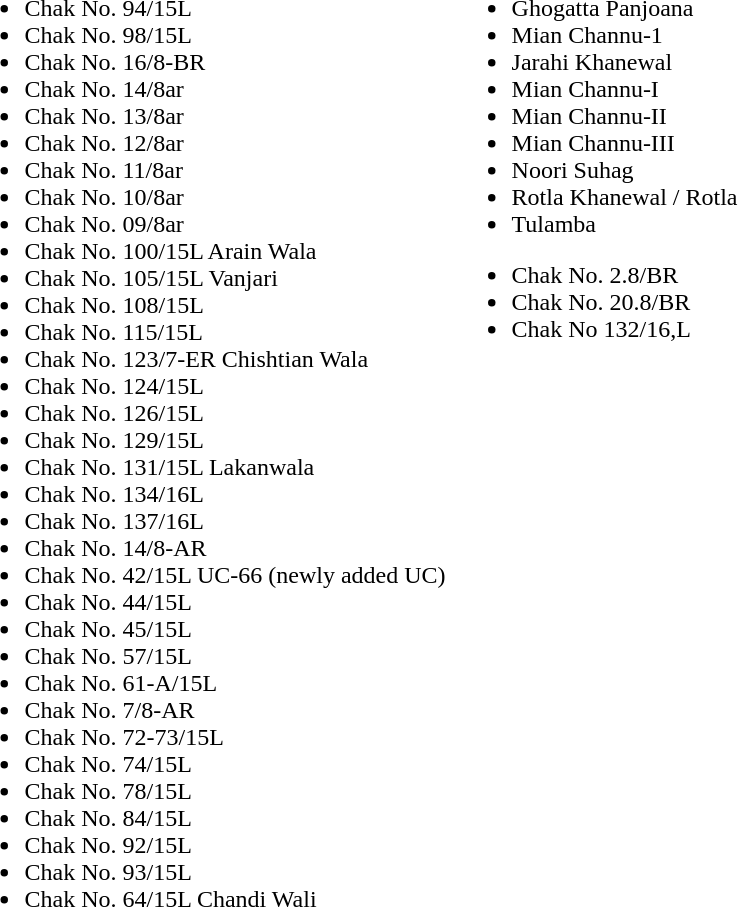<table>
<tr>
<td valign="top"><br><ul><li>Chak No. 94/15L</li><li>Chak No. 98/15L</li><li>Chak No. 16/8-BR</li><li>Chak No. 14/8ar</li><li>Chak No. 13/8ar</li><li>Chak No. 12/8ar</li><li>Chak No. 11/8ar</li><li>Chak No. 10/8ar</li><li>Chak No. 09/8ar</li><li>Chak No. 100/15L Arain Wala</li><li>Chak No. 105/15L Vanjari</li><li>Chak No. 108/15L</li><li>Chak No. 115/15L</li><li>Chak No. 123/7-ER Chishtian Wala</li><li>Chak No. 124/15L</li><li>Chak No. 126/15L</li><li>Chak No. 129/15L</li><li>Chak No. 131/15L Lakanwala</li><li>Chak No. 134/16L</li><li>Chak No. 137/16L</li><li>Chak No. 14/8-AR</li><li>Chak No. 42/15L UC-66 (newly added UC)</li><li>Chak No. 44/15L</li><li>Chak No. 45/15L</li><li>Chak No. 57/15L</li><li>Chak No. 61-A/15L</li><li>Chak No. 7/8-AR</li><li>Chak No. 72-73/15L</li><li>Chak No. 74/15L</li><li>Chak No. 78/15L</li><li>Chak No. 84/15L</li><li>Chak No. 92/15L</li><li>Chak No. 93/15L</li><li>Chak No. 64/15L Chandi Wali</li></ul></td>
<td valign="top"><br><ul><li>Ghogatta Panjoana</li><li>Mian Channu-1</li><li>Jarahi Khanewal</li><li>Mian Channu-I</li><li>Mian Channu-II</li><li>Mian Channu-III</li><li>Noori Suhag</li><li>Rotla Khanewal / Rotla</li><li>Tulamba</li></ul><ul><li>Chak No. 2.8/BR</li><li>Chak No. 20.8/BR</li><li>Chak  No 132/16,L</li></ul></td>
</tr>
</table>
